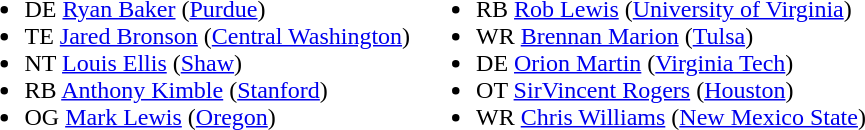<table>
<tr>
<td valign="top"><br><ul><li>DE <a href='#'>Ryan Baker</a> (<a href='#'>Purdue</a>)</li><li>TE <a href='#'>Jared Bronson</a> (<a href='#'>Central Washington</a>)</li><li>NT <a href='#'>Louis Ellis</a> (<a href='#'>Shaw</a>)</li><li>RB <a href='#'>Anthony Kimble</a> (<a href='#'>Stanford</a>)</li><li>OG <a href='#'>Mark Lewis</a> (<a href='#'>Oregon</a>)</li></ul></td>
<td valign="top"><br><ul><li>RB <a href='#'>Rob Lewis</a> (<a href='#'>University of Virginia</a>)</li><li>WR <a href='#'>Brennan Marion</a> (<a href='#'>Tulsa</a>)</li><li>DE <a href='#'>Orion Martin</a> (<a href='#'>Virginia Tech</a>)</li><li>OT <a href='#'>SirVincent Rogers</a> (<a href='#'>Houston</a>)</li><li>WR <a href='#'>Chris Williams</a> (<a href='#'>New Mexico State</a>)</li></ul></td>
</tr>
</table>
